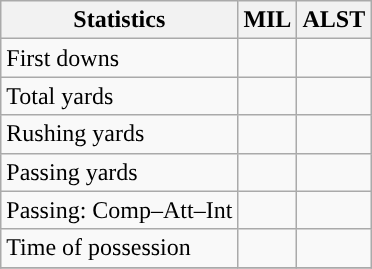<table class="wikitable" style="float: left;">
<tr>
<th>Statistics</th>
<th>MIL</th>
<th>ALST</th>
</tr>
<tr>
<td>First downs</td>
<td></td>
<td></td>
</tr>
<tr>
<td>Total yards</td>
<td></td>
<td></td>
</tr>
<tr>
<td>Rushing yards</td>
<td></td>
<td></td>
</tr>
<tr>
<td>Passing yards</td>
<td></td>
<td></td>
</tr>
<tr>
<td>Passing: Comp–Att–Int</td>
<td></td>
<td></td>
</tr>
<tr>
<td>Time of possession</td>
<td></td>
<td></td>
</tr>
<tr>
</tr>
</table>
